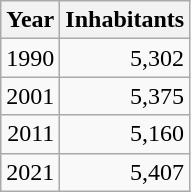<table cellspacing="0" cellpadding="0">
<tr>
<td valign="top"><br><table class="wikitable sortable zebra hintergrundfarbe5">
<tr>
<th>Year</th>
<th>Inhabitants</th>
</tr>
<tr align="right">
<td>1990</td>
<td>5,302</td>
</tr>
<tr align="right">
<td>2001</td>
<td>5,375</td>
</tr>
<tr align="right">
<td>2011</td>
<td>5,160</td>
</tr>
<tr align="right">
<td>2021</td>
<td>5,407</td>
</tr>
</table>
</td>
</tr>
</table>
